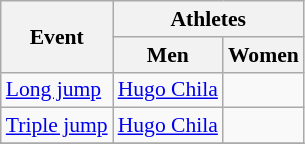<table class=wikitable style="font-size:90%">
<tr>
<th rowspan=2>Event</th>
<th colspan=2>Athletes</th>
</tr>
<tr>
<th>Men</th>
<th>Women</th>
</tr>
<tr>
<td><a href='#'>Long jump</a></td>
<td><a href='#'>Hugo Chila</a></td>
<td></td>
</tr>
<tr>
<td><a href='#'>Triple jump</a></td>
<td><a href='#'>Hugo Chila</a></td>
<td></td>
</tr>
<tr>
</tr>
</table>
